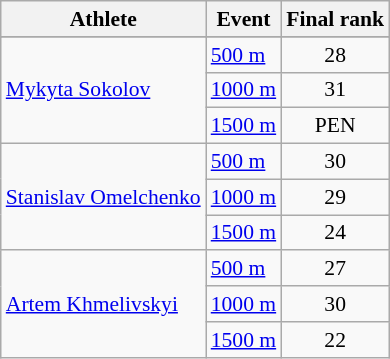<table class="wikitable" style="font-size:90%">
<tr>
<th>Athlete</th>
<th>Event</th>
<th>Final rank</th>
</tr>
<tr style="font-size:95%">
</tr>
<tr align=center>
<td align=left rowspan=3><a href='#'>Mykyta Sokolov</a></td>
<td align=left><a href='#'>500 m</a></td>
<td>28</td>
</tr>
<tr align=center>
<td align=left><a href='#'>1000 m</a></td>
<td>31</td>
</tr>
<tr align=center>
<td align=left><a href='#'>1500 m</a></td>
<td>PEN</td>
</tr>
<tr align=center>
<td align=left rowspan=3><a href='#'>Stanislav Omelchenko</a></td>
<td align=left><a href='#'>500 m</a></td>
<td>30</td>
</tr>
<tr align=center>
<td align=left><a href='#'>1000 m</a></td>
<td>29</td>
</tr>
<tr align=center>
<td align=left><a href='#'>1500 m</a></td>
<td>24</td>
</tr>
<tr align=center>
<td align=left rowspan=3><a href='#'>Artem Khmelivskyi</a></td>
<td align=left><a href='#'>500 m</a></td>
<td>27</td>
</tr>
<tr align=center>
<td align=left><a href='#'>1000 m</a></td>
<td>30</td>
</tr>
<tr align=center>
<td align=left><a href='#'>1500 m</a></td>
<td>22</td>
</tr>
</table>
